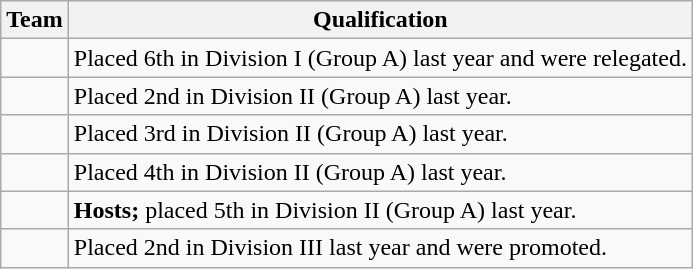<table class="wikitable">
<tr>
<th>Team</th>
<th>Qualification</th>
</tr>
<tr>
<td></td>
<td>Placed 6th in Division I (Group A) last year and were relegated.</td>
</tr>
<tr>
<td></td>
<td>Placed 2nd in Division II (Group A) last year.</td>
</tr>
<tr>
<td></td>
<td>Placed 3rd in Division II (Group A) last year.</td>
</tr>
<tr>
<td></td>
<td>Placed 4th in Division II (Group A) last year.</td>
</tr>
<tr>
<td></td>
<td><strong>Hosts;</strong> placed 5th in Division II (Group A) last year.</td>
</tr>
<tr>
<td></td>
<td>Placed 2nd in Division III last year and were promoted.</td>
</tr>
</table>
